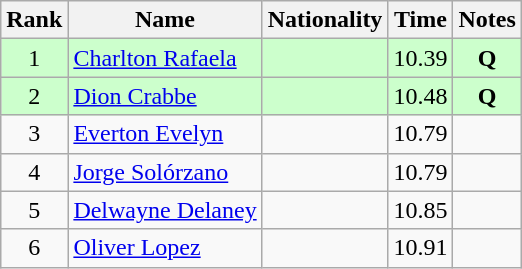<table class="wikitable sortable" style="text-align:center">
<tr>
<th>Rank</th>
<th>Name</th>
<th>Nationality</th>
<th>Time</th>
<th>Notes</th>
</tr>
<tr bgcolor=ccffcc>
<td>1</td>
<td align=left><a href='#'>Charlton Rafaela</a></td>
<td align=left></td>
<td>10.39</td>
<td><strong>Q</strong></td>
</tr>
<tr bgcolor=ccffcc>
<td>2</td>
<td align=left><a href='#'>Dion Crabbe</a></td>
<td align=left></td>
<td>10.48</td>
<td><strong>Q</strong></td>
</tr>
<tr>
<td>3</td>
<td align=left><a href='#'>Everton Evelyn</a></td>
<td align=left></td>
<td>10.79</td>
<td></td>
</tr>
<tr>
<td>4</td>
<td align=left><a href='#'>Jorge Solórzano</a></td>
<td align=left></td>
<td>10.79</td>
<td></td>
</tr>
<tr>
<td>5</td>
<td align=left><a href='#'>Delwayne Delaney</a></td>
<td align=left></td>
<td>10.85</td>
<td></td>
</tr>
<tr>
<td>6</td>
<td align=left><a href='#'>Oliver Lopez</a></td>
<td align=left></td>
<td>10.91</td>
<td></td>
</tr>
</table>
